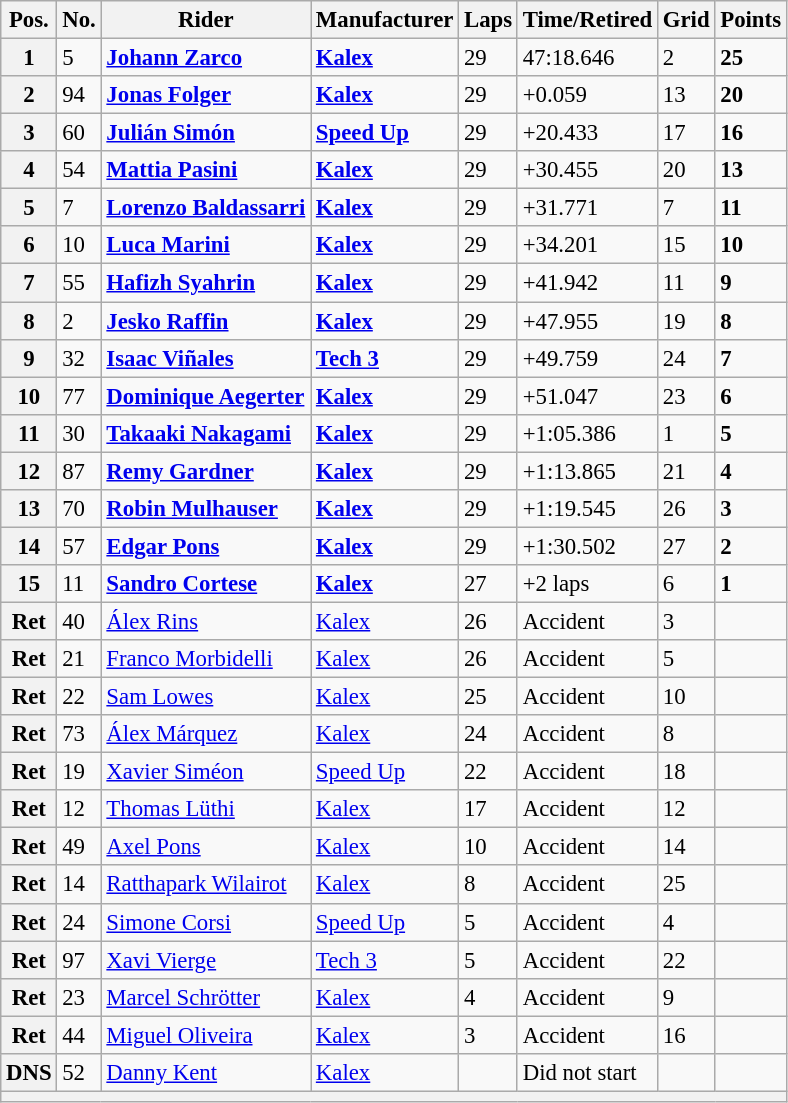<table class="wikitable" style="font-size: 95%;">
<tr>
<th>Pos.</th>
<th>No.</th>
<th>Rider</th>
<th>Manufacturer</th>
<th>Laps</th>
<th>Time/Retired</th>
<th>Grid</th>
<th>Points</th>
</tr>
<tr>
<th>1</th>
<td>5</td>
<td> <strong><a href='#'>Johann Zarco</a></strong></td>
<td><strong><a href='#'>Kalex</a></strong></td>
<td>29</td>
<td>47:18.646</td>
<td>2</td>
<td><strong>25</strong></td>
</tr>
<tr>
<th>2</th>
<td>94</td>
<td> <strong><a href='#'>Jonas Folger</a></strong></td>
<td><strong><a href='#'>Kalex</a></strong></td>
<td>29</td>
<td>+0.059</td>
<td>13</td>
<td><strong>20</strong></td>
</tr>
<tr>
<th>3</th>
<td>60</td>
<td> <strong><a href='#'>Julián Simón</a></strong></td>
<td><strong><a href='#'>Speed Up</a></strong></td>
<td>29</td>
<td>+20.433</td>
<td>17</td>
<td><strong>16</strong></td>
</tr>
<tr>
<th>4</th>
<td>54</td>
<td> <strong><a href='#'>Mattia Pasini</a></strong></td>
<td><strong><a href='#'>Kalex</a></strong></td>
<td>29</td>
<td>+30.455</td>
<td>20</td>
<td><strong>13</strong></td>
</tr>
<tr>
<th>5</th>
<td>7</td>
<td> <strong><a href='#'>Lorenzo Baldassarri</a></strong></td>
<td><strong><a href='#'>Kalex</a></strong></td>
<td>29</td>
<td>+31.771</td>
<td>7</td>
<td><strong>11</strong></td>
</tr>
<tr>
<th>6</th>
<td>10</td>
<td> <strong><a href='#'>Luca Marini</a></strong></td>
<td><strong><a href='#'>Kalex</a></strong></td>
<td>29</td>
<td>+34.201</td>
<td>15</td>
<td><strong>10</strong></td>
</tr>
<tr>
<th>7</th>
<td>55</td>
<td> <strong><a href='#'>Hafizh Syahrin</a></strong></td>
<td><strong><a href='#'>Kalex</a></strong></td>
<td>29</td>
<td>+41.942</td>
<td>11</td>
<td><strong>9</strong></td>
</tr>
<tr>
<th>8</th>
<td>2</td>
<td> <strong><a href='#'>Jesko Raffin</a></strong></td>
<td><strong><a href='#'>Kalex</a></strong></td>
<td>29</td>
<td>+47.955</td>
<td>19</td>
<td><strong>8</strong></td>
</tr>
<tr>
<th>9</th>
<td>32</td>
<td> <strong><a href='#'>Isaac Viñales</a></strong></td>
<td><strong><a href='#'>Tech 3</a></strong></td>
<td>29</td>
<td>+49.759</td>
<td>24</td>
<td><strong>7</strong></td>
</tr>
<tr>
<th>10</th>
<td>77</td>
<td> <strong><a href='#'>Dominique Aegerter</a></strong></td>
<td><strong><a href='#'>Kalex</a></strong></td>
<td>29</td>
<td>+51.047</td>
<td>23</td>
<td><strong>6</strong></td>
</tr>
<tr>
<th>11</th>
<td>30</td>
<td> <strong><a href='#'>Takaaki Nakagami</a></strong></td>
<td><strong><a href='#'>Kalex</a></strong></td>
<td>29</td>
<td>+1:05.386</td>
<td>1</td>
<td><strong>5</strong></td>
</tr>
<tr>
<th>12</th>
<td>87</td>
<td> <strong><a href='#'>Remy Gardner</a></strong></td>
<td><strong><a href='#'>Kalex</a></strong></td>
<td>29</td>
<td>+1:13.865</td>
<td>21</td>
<td><strong>4</strong></td>
</tr>
<tr>
<th>13</th>
<td>70</td>
<td> <strong><a href='#'>Robin Mulhauser</a></strong></td>
<td><strong><a href='#'>Kalex</a></strong></td>
<td>29</td>
<td>+1:19.545</td>
<td>26</td>
<td><strong>3</strong></td>
</tr>
<tr>
<th>14</th>
<td>57</td>
<td> <strong><a href='#'>Edgar Pons</a></strong></td>
<td><strong><a href='#'>Kalex</a></strong></td>
<td>29</td>
<td>+1:30.502</td>
<td>27</td>
<td><strong>2</strong></td>
</tr>
<tr>
<th>15</th>
<td>11</td>
<td> <strong><a href='#'>Sandro Cortese</a></strong></td>
<td><strong><a href='#'>Kalex</a></strong></td>
<td>27</td>
<td>+2 laps</td>
<td>6</td>
<td><strong>1</strong></td>
</tr>
<tr>
<th>Ret</th>
<td>40</td>
<td> <a href='#'>Álex Rins</a></td>
<td><a href='#'>Kalex</a></td>
<td>26</td>
<td>Accident</td>
<td>3</td>
<td></td>
</tr>
<tr>
<th>Ret</th>
<td>21</td>
<td> <a href='#'>Franco Morbidelli</a></td>
<td><a href='#'>Kalex</a></td>
<td>26</td>
<td>Accident</td>
<td>5</td>
<td></td>
</tr>
<tr>
<th>Ret</th>
<td>22</td>
<td> <a href='#'>Sam Lowes</a></td>
<td><a href='#'>Kalex</a></td>
<td>25</td>
<td>Accident</td>
<td>10</td>
<td></td>
</tr>
<tr>
<th>Ret</th>
<td>73</td>
<td> <a href='#'>Álex Márquez</a></td>
<td><a href='#'>Kalex</a></td>
<td>24</td>
<td>Accident</td>
<td>8</td>
<td></td>
</tr>
<tr>
<th>Ret</th>
<td>19</td>
<td> <a href='#'>Xavier Siméon</a></td>
<td><a href='#'>Speed Up</a></td>
<td>22</td>
<td>Accident</td>
<td>18</td>
<td></td>
</tr>
<tr>
<th>Ret</th>
<td>12</td>
<td> <a href='#'>Thomas Lüthi</a></td>
<td><a href='#'>Kalex</a></td>
<td>17</td>
<td>Accident</td>
<td>12</td>
<td></td>
</tr>
<tr>
<th>Ret</th>
<td>49</td>
<td> <a href='#'>Axel Pons</a></td>
<td><a href='#'>Kalex</a></td>
<td>10</td>
<td>Accident</td>
<td>14</td>
<td></td>
</tr>
<tr>
<th>Ret</th>
<td>14</td>
<td> <a href='#'>Ratthapark Wilairot</a></td>
<td><a href='#'>Kalex</a></td>
<td>8</td>
<td>Accident</td>
<td>25</td>
<td></td>
</tr>
<tr>
<th>Ret</th>
<td>24</td>
<td> <a href='#'>Simone Corsi</a></td>
<td><a href='#'>Speed Up</a></td>
<td>5</td>
<td>Accident</td>
<td>4</td>
<td></td>
</tr>
<tr>
<th>Ret</th>
<td>97</td>
<td> <a href='#'>Xavi Vierge</a></td>
<td><a href='#'>Tech 3</a></td>
<td>5</td>
<td>Accident</td>
<td>22</td>
<td></td>
</tr>
<tr>
<th>Ret</th>
<td>23</td>
<td> <a href='#'>Marcel Schrötter</a></td>
<td><a href='#'>Kalex</a></td>
<td>4</td>
<td>Accident</td>
<td>9</td>
<td></td>
</tr>
<tr>
<th>Ret</th>
<td>44</td>
<td> <a href='#'>Miguel Oliveira</a></td>
<td><a href='#'>Kalex</a></td>
<td>3</td>
<td>Accident</td>
<td>16</td>
<td></td>
</tr>
<tr>
<th>DNS</th>
<td>52</td>
<td> <a href='#'>Danny Kent</a></td>
<td><a href='#'>Kalex</a></td>
<td></td>
<td>Did not start</td>
<td></td>
<td></td>
</tr>
<tr>
<th colspan=8></th>
</tr>
</table>
